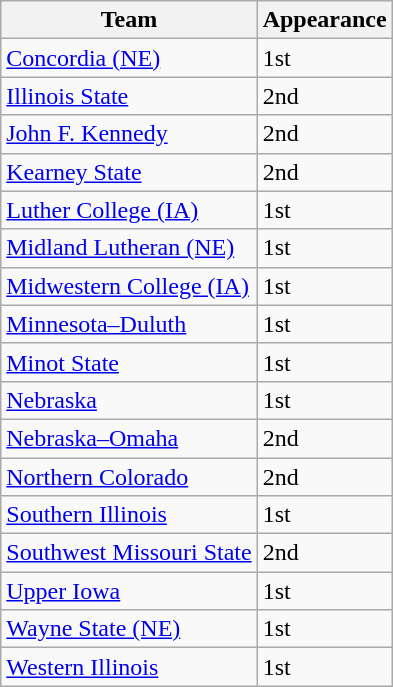<table class="wikitable sortable">
<tr>
<th>Team</th>
<th>Appearance</th>
</tr>
<tr>
<td><a href='#'>Concordia (NE)</a></td>
<td>1st</td>
</tr>
<tr>
<td><a href='#'>Illinois State</a></td>
<td>2nd</td>
</tr>
<tr>
<td><a href='#'>John F. Kennedy</a></td>
<td>2nd</td>
</tr>
<tr>
<td><a href='#'>Kearney State</a></td>
<td>2nd</td>
</tr>
<tr>
<td><a href='#'>Luther College (IA)</a></td>
<td>1st</td>
</tr>
<tr>
<td><a href='#'>Midland Lutheran (NE)</a></td>
<td>1st</td>
</tr>
<tr>
<td><a href='#'>Midwestern College (IA)</a></td>
<td>1st</td>
</tr>
<tr>
<td><a href='#'>Minnesota–Duluth</a></td>
<td>1st</td>
</tr>
<tr>
<td><a href='#'>Minot State</a></td>
<td>1st</td>
</tr>
<tr>
<td><a href='#'>Nebraska</a></td>
<td>1st</td>
</tr>
<tr>
<td><a href='#'>Nebraska–Omaha</a></td>
<td>2nd</td>
</tr>
<tr>
<td><a href='#'>Northern Colorado</a></td>
<td>2nd</td>
</tr>
<tr>
<td><a href='#'>Southern Illinois</a></td>
<td>1st</td>
</tr>
<tr>
<td><a href='#'>Southwest Missouri State</a></td>
<td>2nd</td>
</tr>
<tr>
<td><a href='#'>Upper Iowa</a></td>
<td>1st</td>
</tr>
<tr>
<td><a href='#'>Wayne State (NE)</a></td>
<td>1st</td>
</tr>
<tr>
<td><a href='#'>Western Illinois</a></td>
<td>1st</td>
</tr>
</table>
